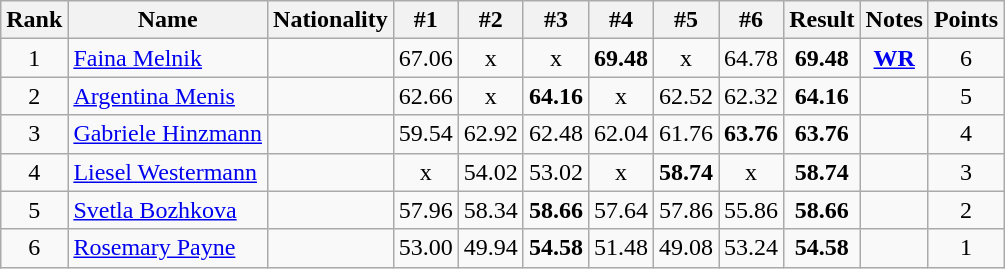<table class="wikitable sortable" style="text-align:center">
<tr>
<th>Rank</th>
<th>Name</th>
<th>Nationality</th>
<th>#1</th>
<th>#2</th>
<th>#3</th>
<th>#4</th>
<th>#5</th>
<th>#6</th>
<th>Result</th>
<th>Notes</th>
<th>Points</th>
</tr>
<tr>
<td>1</td>
<td align=left><a href='#'>Faina Melnik</a></td>
<td align=left></td>
<td>67.06</td>
<td>x</td>
<td>x</td>
<td><strong>69.48</strong></td>
<td>x</td>
<td>64.78</td>
<td><strong>69.48</strong></td>
<td><strong><a href='#'>WR</a></strong></td>
<td>6</td>
</tr>
<tr>
<td>2</td>
<td align=left><a href='#'>Argentina Menis</a></td>
<td align=left></td>
<td>62.66</td>
<td>x</td>
<td><strong>64.16</strong></td>
<td>x</td>
<td>62.52</td>
<td>62.32</td>
<td><strong>64.16</strong></td>
<td></td>
<td>5</td>
</tr>
<tr>
<td>3</td>
<td align=left><a href='#'>Gabriele Hinzmann</a></td>
<td align=left></td>
<td>59.54</td>
<td>62.92</td>
<td>62.48</td>
<td>62.04</td>
<td>61.76</td>
<td><strong>63.76</strong></td>
<td><strong>63.76</strong></td>
<td></td>
<td>4</td>
</tr>
<tr>
<td>4</td>
<td align=left><a href='#'>Liesel Westermann</a></td>
<td align=left></td>
<td>x</td>
<td>54.02</td>
<td>53.02</td>
<td>x</td>
<td><strong>58.74</strong></td>
<td>x</td>
<td><strong>58.74</strong></td>
<td></td>
<td>3</td>
</tr>
<tr>
<td>5</td>
<td align=left><a href='#'>Svetla Bozhkova</a></td>
<td align=left></td>
<td>57.96</td>
<td>58.34</td>
<td><strong>58.66</strong></td>
<td>57.64</td>
<td>57.86</td>
<td>55.86</td>
<td><strong>58.66</strong></td>
<td></td>
<td>2</td>
</tr>
<tr>
<td>6</td>
<td align=left><a href='#'>Rosemary Payne</a></td>
<td align=left></td>
<td>53.00</td>
<td>49.94</td>
<td><strong>54.58</strong></td>
<td>51.48</td>
<td>49.08</td>
<td>53.24</td>
<td><strong>54.58</strong></td>
<td></td>
<td>1</td>
</tr>
</table>
